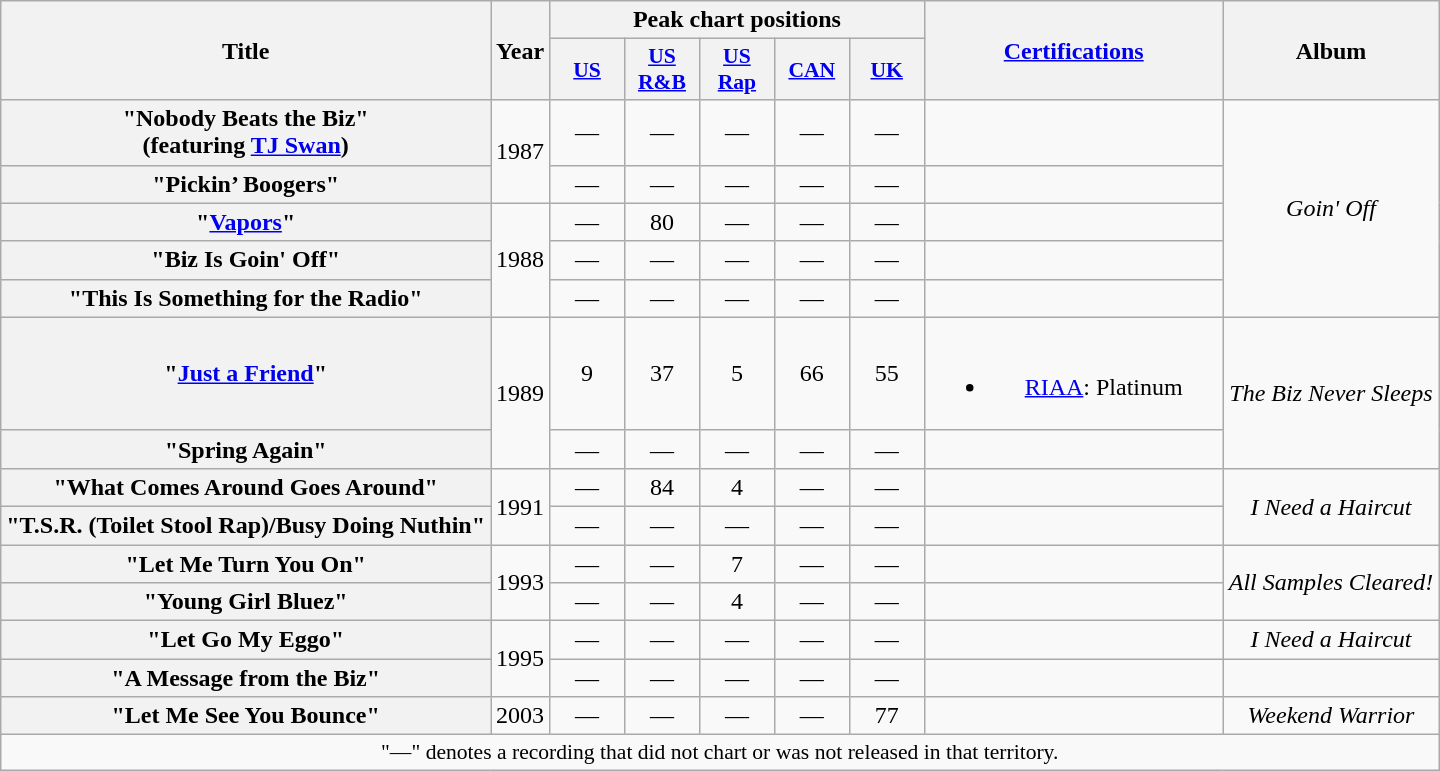<table class="wikitable plainrowheaders" style="text-align:center;">
<tr>
<th rowspan="2">Title</th>
<th rowspan="2">Year</th>
<th colspan="5">Peak chart positions</th>
<th scope="col" rowspan="2" style="width:12em;"><a href='#'>Certifications</a></th>
<th rowspan="2">Album</th>
</tr>
<tr>
<th scope="col" style="width:3em;font-size:90%;"><a href='#'>US</a><br></th>
<th scope="col" style="width:3em;font-size:90%;"><a href='#'>US<br> R&B</a><br></th>
<th scope="col" style="width:3em;font-size:90%;"><a href='#'>US<br>Rap</a><br></th>
<th scope="col" style="width:3em;font-size:90%;"><a href='#'>CAN</a><br></th>
<th scope="col" style="width:3em;font-size:90%;"><a href='#'>UK</a><br></th>
</tr>
<tr>
<th scope="row">"Nobody Beats the Biz"<br><span>(featuring <a href='#'>TJ Swan</a>)</span></th>
<td rowspan="2">1987</td>
<td align="center">—</td>
<td align="center">—</td>
<td align="center">—</td>
<td align="center">—</td>
<td align="center">—</td>
<td></td>
<td rowspan="5"><em>Goin' Off</em></td>
</tr>
<tr>
<th scope="row">"Pickin’ Boogers"</th>
<td align="center">—</td>
<td align="center">—</td>
<td align="center">—</td>
<td align="center">—</td>
<td align="center">—</td>
<td></td>
</tr>
<tr>
<th scope="row">"<a href='#'>Vapors</a>"</th>
<td rowspan="3">1988</td>
<td align="center">—</td>
<td align="center">80</td>
<td align="center">—</td>
<td align="center">—</td>
<td align="center">—</td>
<td></td>
</tr>
<tr>
<th scope="row">"Biz Is Goin' Off"</th>
<td align="center">—</td>
<td align="center">—</td>
<td align="center">—</td>
<td align="center">—</td>
<td align="center">—</td>
<td></td>
</tr>
<tr>
<th scope="row">"This Is Something for the Radio"</th>
<td align="center">—</td>
<td align="center">—</td>
<td align="center">—</td>
<td align="center">—</td>
<td align="center">—</td>
<td></td>
</tr>
<tr>
<th scope="row">"<a href='#'>Just a Friend</a>"</th>
<td rowspan="2">1989</td>
<td align="center">9</td>
<td align="center">37</td>
<td align="center">5</td>
<td align="center">66</td>
<td align="center">55</td>
<td><br><ul><li><a href='#'>RIAA</a>: Platinum</li></ul></td>
<td rowspan="2"><em>The Biz Never Sleeps</em></td>
</tr>
<tr>
<th scope="row">"Spring Again"</th>
<td align="center">—</td>
<td align="center">—</td>
<td align="center">—</td>
<td align="center">—</td>
<td align="center">—</td>
<td></td>
</tr>
<tr>
<th scope="row">"What Comes Around Goes Around"</th>
<td rowspan="2">1991</td>
<td align="center">―</td>
<td align="center">84</td>
<td align="center">4</td>
<td align="center">―</td>
<td align="center">―</td>
<td></td>
<td rowspan="2"><em>I Need a Haircut</em></td>
</tr>
<tr>
<th scope="row">"T.S.R. (Toilet Stool Rap)/Busy Doing Nuthin"</th>
<td align="center">—</td>
<td align="center">—</td>
<td align="center">—</td>
<td align="center">—</td>
<td align="center">—</td>
<td></td>
</tr>
<tr>
<th scope="row">"Let Me Turn You On"</th>
<td rowspan="2">1993</td>
<td align="center">—</td>
<td align="center">—</td>
<td align="center">7</td>
<td align="center">—</td>
<td align="center">—</td>
<td></td>
<td rowspan="2"><em>All Samples Cleared!</em></td>
</tr>
<tr>
<th scope="row">"Young Girl Bluez"</th>
<td align="center">—</td>
<td align="center">—</td>
<td align="center">4</td>
<td align="center">—</td>
<td align="center">—</td>
<td></td>
</tr>
<tr>
<th scope="row">"Let Go My Eggo"</th>
<td rowspan="2">1995</td>
<td align="center">―</td>
<td align="center">—</td>
<td align="center">—</td>
<td align="center">―</td>
<td align="center">―</td>
<td></td>
<td><em>I Need a Haircut</em></td>
</tr>
<tr>
<th scope="row">"A Message from the Biz"</th>
<td align="center">—</td>
<td align="center">—</td>
<td align="center">—</td>
<td align="center">—</td>
<td align="center">—</td>
<td></td>
<td></td>
</tr>
<tr>
<th scope="row">"Let Me See You Bounce"<br></th>
<td>2003</td>
<td>―</td>
<td>―</td>
<td>―</td>
<td>―</td>
<td>77</td>
<td></td>
<td><em>Weekend Warrior</em></td>
</tr>
<tr>
<td colspan="15" style="font-size:90%">"—" denotes a recording that did not chart or was not released in that territory.</td>
</tr>
</table>
